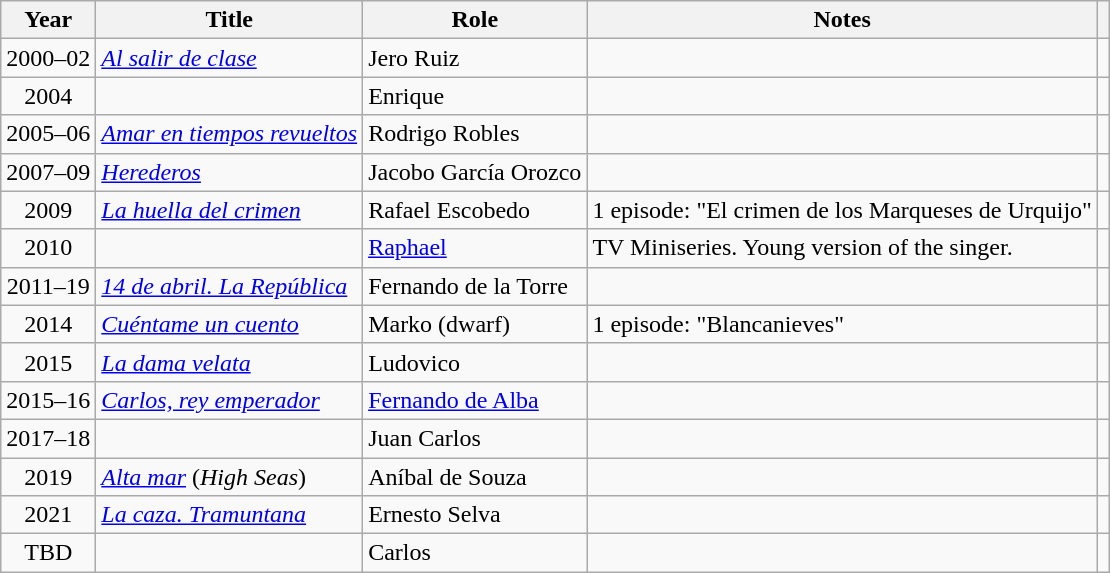<table class="wikitable sortable">
<tr>
<th>Year</th>
<th>Title</th>
<th>Role</th>
<th class="unsortable">Notes</th>
<th></th>
</tr>
<tr>
<td align = "center">2000–02</td>
<td><em><a href='#'>Al salir de clase</a></em></td>
<td>Jero Ruiz</td>
<td></td>
<td align = "center"></td>
</tr>
<tr>
<td align = "center">2004</td>
<td><em></em></td>
<td>Enrique</td>
<td></td>
<td align = "center"></td>
</tr>
<tr>
<td align = "center">2005–06</td>
<td><em><a href='#'>Amar en tiempos revueltos</a></em></td>
<td>Rodrigo Robles</td>
<td></td>
<td align = "center"></td>
</tr>
<tr>
<td align = "center">2007–09</td>
<td><em><a href='#'>Herederos</a></em></td>
<td>Jacobo García Orozco</td>
<td></td>
<td align = "center"></td>
</tr>
<tr>
<td align = "center">2009</td>
<td><em><a href='#'>La huella del crimen</a></em></td>
<td>Rafael Escobedo</td>
<td>1 episode: "El crimen de los Marqueses de Urquijo"</td>
<td align = "center"></td>
</tr>
<tr>
<td align = "center">2010</td>
<td><em></em></td>
<td><a href='#'>Raphael</a></td>
<td>TV Miniseries. Young version of the singer.</td>
<td align = "center"></td>
</tr>
<tr>
<td align = "center">2011–19</td>
<td><em><a href='#'>14 de abril. La República</a></em></td>
<td>Fernando de la Torre</td>
<td></td>
<td align = "center"></td>
</tr>
<tr>
<td align = "center">2014</td>
<td><a href='#'><em>Cuéntame un cuento</em></a></td>
<td>Marko (dwarf)</td>
<td>1 episode: "Blancanieves"</td>
<td align = "center"></td>
</tr>
<tr>
<td align = "center">2015</td>
<td><em><a href='#'>La dama velata</a></em></td>
<td>Ludovico</td>
<td></td>
<td align = "center"></td>
</tr>
<tr>
<td align = "center">2015–16</td>
<td><em><a href='#'>Carlos, rey emperador</a></em></td>
<td><a href='#'>Fernando de Alba</a></td>
<td></td>
<td align = "center"></td>
</tr>
<tr>
<td align = "center">2017–18</td>
<td><em></em></td>
<td>Juan Carlos</td>
<td></td>
<td align = "center"></td>
</tr>
<tr>
<td align = "center">2019</td>
<td><a href='#'><em>Alta mar</em></a> (<em>High Seas</em>)</td>
<td>Aníbal de Souza</td>
<td></td>
<td align = "center"></td>
</tr>
<tr>
<td align = "center">2021</td>
<td><em><a href='#'>La caza. Tramuntana</a></em></td>
<td>Ernesto Selva</td>
<td></td>
<td align = "center"></td>
</tr>
<tr>
<td align = "center">TBD</td>
<td><em></em></td>
<td>Carlos</td>
<td></td>
<td align = "center"></td>
</tr>
</table>
